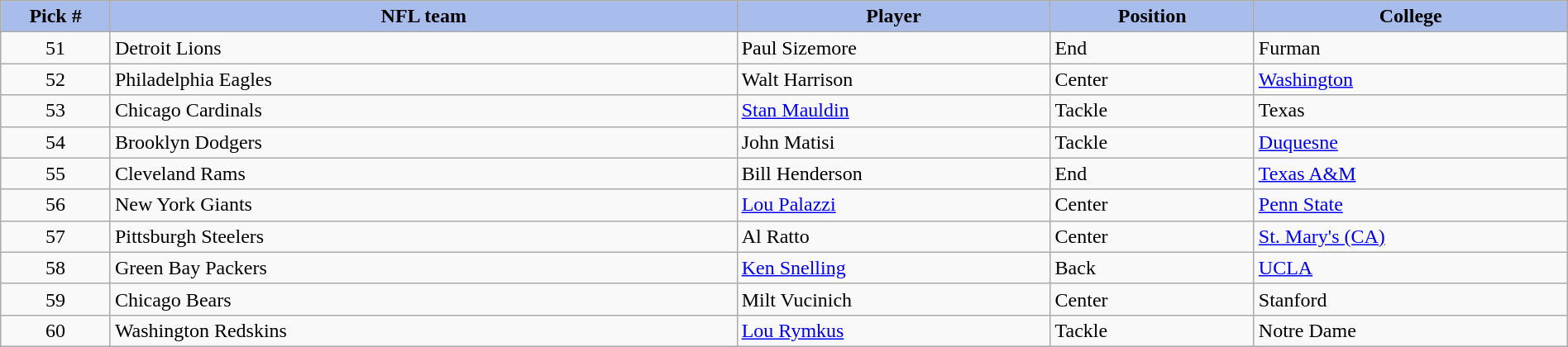<table class="wikitable sortable sortable" style="width: 100%">
<tr>
<th style="background:#A8BDEC;" width=7%>Pick #</th>
<th width=40% style="background:#A8BDEC;">NFL team</th>
<th width=20% style="background:#A8BDEC;">Player</th>
<th width=13% style="background:#A8BDEC;">Position</th>
<th style="background:#A8BDEC;">College</th>
</tr>
<tr>
<td align=center>51</td>
<td>Detroit Lions</td>
<td>Paul Sizemore</td>
<td>End</td>
<td>Furman</td>
</tr>
<tr>
<td align=center>52</td>
<td>Philadelphia Eagles</td>
<td>Walt Harrison</td>
<td>Center</td>
<td><a href='#'>Washington</a></td>
</tr>
<tr>
<td align=center>53</td>
<td>Chicago Cardinals</td>
<td><a href='#'>Stan Mauldin</a></td>
<td>Tackle</td>
<td>Texas</td>
</tr>
<tr>
<td align=center>54</td>
<td>Brooklyn Dodgers</td>
<td>John Matisi</td>
<td>Tackle</td>
<td><a href='#'>Duquesne</a></td>
</tr>
<tr>
<td align=center>55</td>
<td>Cleveland Rams</td>
<td>Bill Henderson</td>
<td>End</td>
<td><a href='#'>Texas A&M</a></td>
</tr>
<tr>
<td align=center>56</td>
<td>New York Giants</td>
<td><a href='#'>Lou Palazzi</a></td>
<td>Center</td>
<td><a href='#'>Penn State</a></td>
</tr>
<tr>
<td align=center>57</td>
<td>Pittsburgh Steelers</td>
<td>Al Ratto</td>
<td>Center</td>
<td><a href='#'>St. Mary's (CA)</a></td>
</tr>
<tr>
<td align=center>58</td>
<td>Green Bay Packers</td>
<td><a href='#'>Ken Snelling</a></td>
<td>Back</td>
<td><a href='#'>UCLA</a></td>
</tr>
<tr>
<td align=center>59</td>
<td>Chicago Bears</td>
<td>Milt Vucinich</td>
<td>Center</td>
<td>Stanford</td>
</tr>
<tr>
<td align=center>60</td>
<td>Washington Redskins</td>
<td><a href='#'>Lou Rymkus</a></td>
<td>Tackle</td>
<td>Notre Dame</td>
</tr>
</table>
